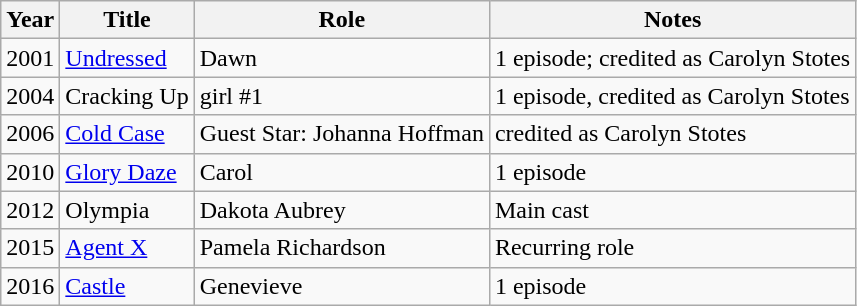<table class="wikitable sortable">
<tr>
<th>Year</th>
<th>Title</th>
<th>Role</th>
<th>Notes</th>
</tr>
<tr>
<td>2001</td>
<td><a href='#'>Undressed</a></td>
<td>Dawn</td>
<td>1 episode; credited as Carolyn Stotes</td>
</tr>
<tr>
<td>2004</td>
<td>Cracking Up</td>
<td>girl #1</td>
<td>1 episode, credited as Carolyn Stotes</td>
</tr>
<tr>
<td>2006</td>
<td><a href='#'>Cold Case</a></td>
<td>Guest Star: Johanna Hoffman</td>
<td>credited as Carolyn Stotes</td>
</tr>
<tr>
<td>2010</td>
<td><a href='#'>Glory Daze</a></td>
<td>Carol</td>
<td>1 episode</td>
</tr>
<tr>
<td>2012</td>
<td>Olympia</td>
<td>Dakota Aubrey</td>
<td>Main cast</td>
</tr>
<tr>
<td>2015</td>
<td><a href='#'>Agent X</a></td>
<td>Pamela Richardson</td>
<td>Recurring role</td>
</tr>
<tr>
<td>2016</td>
<td><a href='#'>Castle</a></td>
<td>Genevieve</td>
<td>1 episode</td>
</tr>
</table>
